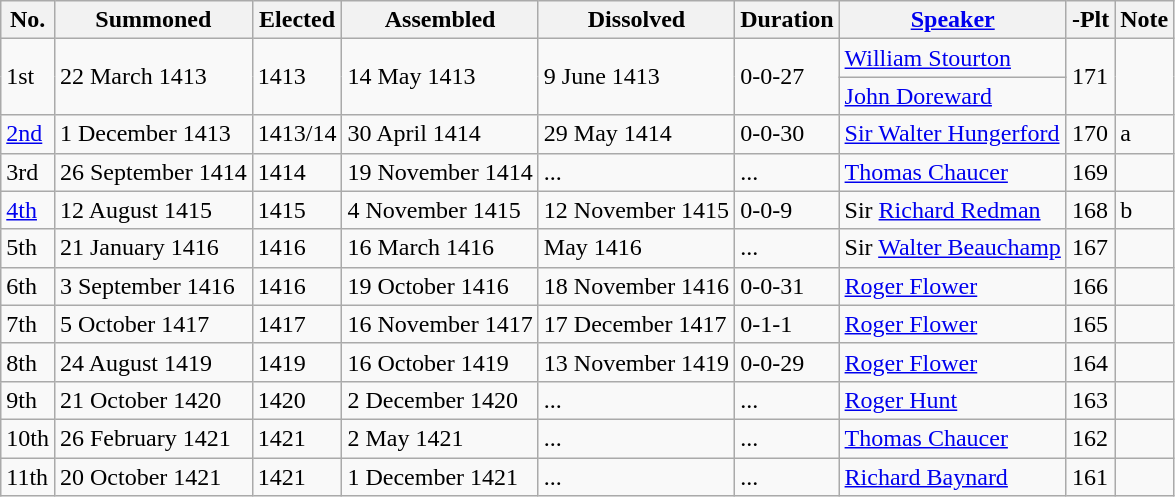<table class="wikitable">
<tr>
<th>No.</th>
<th>Summoned</th>
<th>Elected</th>
<th>Assembled</th>
<th>Dissolved</th>
<th>Duration</th>
<th><a href='#'>Speaker</a></th>
<th>-Plt</th>
<th>Note</th>
</tr>
<tr>
<td rowspan="2">1st</td>
<td rowspan="2">22 March 1413</td>
<td rowspan="2">1413</td>
<td rowspan="2">14 May 1413</td>
<td rowspan="2">9 June 1413</td>
<td rowspan="2">0-0-27</td>
<td><a href='#'>William Stourton</a></td>
<td rowspan="2">171</td>
<td rowspan="2"></td>
</tr>
<tr>
<td><a href='#'>John Doreward</a></td>
</tr>
<tr>
<td><a href='#'>2nd</a></td>
<td>1 December 1413</td>
<td>1413/14</td>
<td>30 April 1414</td>
<td>29 May 1414</td>
<td>0-0-30</td>
<td><a href='#'>Sir Walter Hungerford</a></td>
<td>170</td>
<td>a</td>
</tr>
<tr>
<td>3rd</td>
<td>26 September 1414</td>
<td>1414</td>
<td>19 November 1414</td>
<td>...</td>
<td>...</td>
<td><a href='#'>Thomas Chaucer</a></td>
<td>169</td>
<td></td>
</tr>
<tr>
<td><a href='#'>4th</a></td>
<td>12 August 1415</td>
<td>1415</td>
<td>4 November 1415</td>
<td>12 November 1415</td>
<td>0-0-9</td>
<td>Sir <a href='#'>Richard Redman</a></td>
<td>168</td>
<td>b</td>
</tr>
<tr>
<td>5th</td>
<td>21 January 1416</td>
<td>1416</td>
<td>16 March 1416</td>
<td>May 1416</td>
<td>...</td>
<td>Sir <a href='#'>Walter Beauchamp</a></td>
<td>167</td>
<td></td>
</tr>
<tr>
<td>6th</td>
<td>3 September 1416</td>
<td>1416</td>
<td>19 October 1416</td>
<td>18 November 1416</td>
<td>0-0-31</td>
<td><a href='#'>Roger Flower</a></td>
<td>166</td>
<td></td>
</tr>
<tr>
<td>7th</td>
<td>5 October 1417</td>
<td>1417</td>
<td>16 November 1417</td>
<td>17 December 1417</td>
<td>0-1-1</td>
<td><a href='#'>Roger Flower</a></td>
<td>165</td>
<td></td>
</tr>
<tr>
<td>8th</td>
<td>24 August 1419</td>
<td>1419</td>
<td>16 October 1419</td>
<td>13 November 1419</td>
<td>0-0-29</td>
<td><a href='#'>Roger Flower</a></td>
<td>164</td>
<td></td>
</tr>
<tr>
<td>9th</td>
<td>21 October 1420</td>
<td>1420</td>
<td>2 December 1420</td>
<td>...</td>
<td>...</td>
<td><a href='#'>Roger Hunt</a></td>
<td>163</td>
<td></td>
</tr>
<tr>
<td>10th</td>
<td>26 February 1421</td>
<td>1421</td>
<td>2 May 1421</td>
<td>...</td>
<td>...</td>
<td><a href='#'>Thomas Chaucer</a></td>
<td>162</td>
<td></td>
</tr>
<tr>
<td>11th</td>
<td>20 October 1421</td>
<td>1421</td>
<td>1 December 1421</td>
<td>...</td>
<td>...</td>
<td><a href='#'>Richard Baynard</a></td>
<td>161</td>
<td></td>
</tr>
</table>
